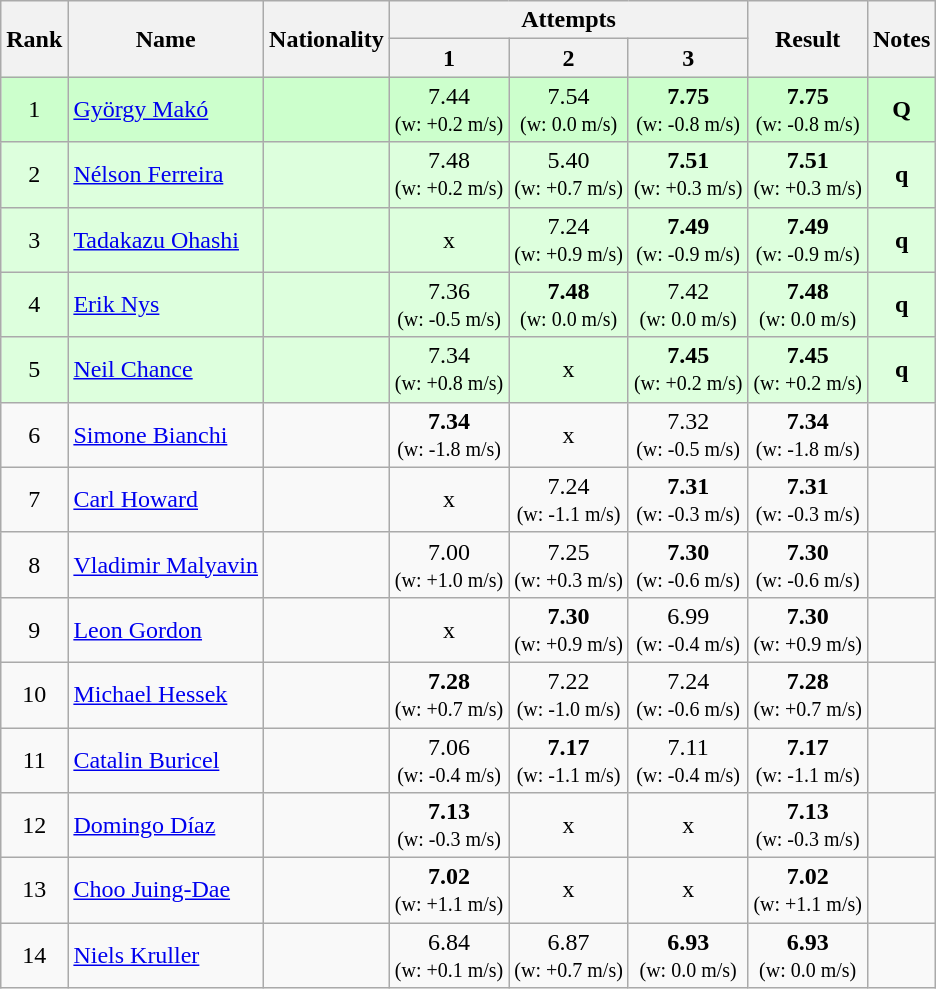<table class="wikitable sortable" style="text-align:center">
<tr>
<th rowspan=2>Rank</th>
<th rowspan=2>Name</th>
<th rowspan=2>Nationality</th>
<th colspan=3>Attempts</th>
<th rowspan=2>Result</th>
<th rowspan=2>Notes</th>
</tr>
<tr>
<th>1</th>
<th>2</th>
<th>3</th>
</tr>
<tr bgcolor=ccffcc>
<td>1</td>
<td align=left><a href='#'>György Makó</a></td>
<td align=left></td>
<td>7.44<br><small>(w: +0.2 m/s)</small></td>
<td>7.54<br><small>(w: 0.0 m/s)</small></td>
<td><strong>7.75</strong><br><small>(w: -0.8 m/s)</small></td>
<td><strong>7.75</strong> <br><small>(w: -0.8 m/s)</small></td>
<td><strong>Q</strong></td>
</tr>
<tr bgcolor=ddffdd>
<td>2</td>
<td align=left><a href='#'>Nélson Ferreira</a></td>
<td align=left></td>
<td>7.48<br><small>(w: +0.2 m/s)</small></td>
<td>5.40<br><small>(w: +0.7 m/s)</small></td>
<td><strong>7.51</strong><br><small>(w: +0.3 m/s)</small></td>
<td><strong>7.51</strong> <br><small>(w: +0.3 m/s)</small></td>
<td><strong>q</strong></td>
</tr>
<tr bgcolor=ddffdd>
<td>3</td>
<td align=left><a href='#'>Tadakazu Ohashi</a></td>
<td align=left></td>
<td>x</td>
<td>7.24<br><small>(w: +0.9 m/s)</small></td>
<td><strong>7.49</strong><br><small>(w: -0.9 m/s)</small></td>
<td><strong>7.49</strong> <br><small>(w: -0.9 m/s)</small></td>
<td><strong>q</strong></td>
</tr>
<tr bgcolor=ddffdd>
<td>4</td>
<td align=left><a href='#'>Erik Nys</a></td>
<td align=left></td>
<td>7.36<br><small>(w: -0.5 m/s)</small></td>
<td><strong>7.48</strong><br><small>(w: 0.0 m/s)</small></td>
<td>7.42<br><small>(w: 0.0 m/s)</small></td>
<td><strong>7.48</strong> <br><small>(w: 0.0 m/s)</small></td>
<td><strong>q</strong></td>
</tr>
<tr bgcolor=ddffdd>
<td>5</td>
<td align=left><a href='#'>Neil Chance</a></td>
<td align=left></td>
<td>7.34<br><small>(w: +0.8 m/s)</small></td>
<td>x</td>
<td><strong>7.45</strong><br><small>(w: +0.2 m/s)</small></td>
<td><strong>7.45</strong> <br><small>(w: +0.2 m/s)</small></td>
<td><strong>q</strong></td>
</tr>
<tr>
<td>6</td>
<td align=left><a href='#'>Simone Bianchi</a></td>
<td align=left></td>
<td><strong>7.34</strong><br><small>(w: -1.8 m/s)</small></td>
<td>x</td>
<td>7.32<br><small>(w: -0.5 m/s)</small></td>
<td><strong>7.34</strong> <br><small>(w: -1.8 m/s)</small></td>
<td></td>
</tr>
<tr>
<td>7</td>
<td align=left><a href='#'>Carl Howard</a></td>
<td align=left></td>
<td>x</td>
<td>7.24<br><small>(w: -1.1 m/s)</small></td>
<td><strong>7.31</strong><br><small>(w: -0.3 m/s)</small></td>
<td><strong>7.31</strong> <br><small>(w: -0.3 m/s)</small></td>
<td></td>
</tr>
<tr>
<td>8</td>
<td align=left><a href='#'>Vladimir Malyavin</a></td>
<td align=left></td>
<td>7.00<br><small>(w: +1.0 m/s)</small></td>
<td>7.25<br><small>(w: +0.3 m/s)</small></td>
<td><strong>7.30</strong><br><small>(w: -0.6 m/s)</small></td>
<td><strong>7.30</strong> <br><small>(w: -0.6 m/s)</small></td>
<td></td>
</tr>
<tr>
<td>9</td>
<td align=left><a href='#'>Leon Gordon</a></td>
<td align=left></td>
<td>x</td>
<td><strong>7.30</strong><br><small>(w: +0.9 m/s)</small></td>
<td>6.99<br><small>(w: -0.4 m/s)</small></td>
<td><strong>7.30</strong> <br><small>(w: +0.9 m/s)</small></td>
<td></td>
</tr>
<tr>
<td>10</td>
<td align=left><a href='#'>Michael Hessek</a></td>
<td align=left></td>
<td><strong>7.28</strong><br><small>(w: +0.7 m/s)</small></td>
<td>7.22<br><small>(w: -1.0 m/s)</small></td>
<td>7.24<br><small>(w: -0.6 m/s)</small></td>
<td><strong>7.28</strong> <br><small>(w: +0.7 m/s)</small></td>
<td></td>
</tr>
<tr>
<td>11</td>
<td align=left><a href='#'>Catalin Buricel</a></td>
<td align=left></td>
<td>7.06<br><small>(w: -0.4 m/s)</small></td>
<td><strong>7.17</strong><br><small>(w: -1.1 m/s)</small></td>
<td>7.11<br><small>(w: -0.4 m/s)</small></td>
<td><strong>7.17</strong> <br><small>(w: -1.1 m/s)</small></td>
<td></td>
</tr>
<tr>
<td>12</td>
<td align=left><a href='#'>Domingo Díaz</a></td>
<td align=left></td>
<td><strong>7.13</strong><br><small>(w: -0.3 m/s)</small></td>
<td>x</td>
<td>x</td>
<td><strong>7.13</strong> <br><small>(w: -0.3 m/s)</small></td>
<td></td>
</tr>
<tr>
<td>13</td>
<td align=left><a href='#'>Choo Juing-Dae</a></td>
<td align=left></td>
<td><strong>7.02</strong><br><small>(w: +1.1 m/s)</small></td>
<td>x</td>
<td>x</td>
<td><strong>7.02</strong> <br><small>(w: +1.1 m/s)</small></td>
<td></td>
</tr>
<tr>
<td>14</td>
<td align=left><a href='#'>Niels Kruller</a></td>
<td align=left></td>
<td>6.84<br><small>(w: +0.1 m/s)</small></td>
<td>6.87<br><small>(w: +0.7 m/s)</small></td>
<td><strong>6.93</strong><br><small>(w: 0.0 m/s)</small></td>
<td><strong>6.93</strong> <br><small>(w: 0.0 m/s)</small></td>
<td></td>
</tr>
</table>
